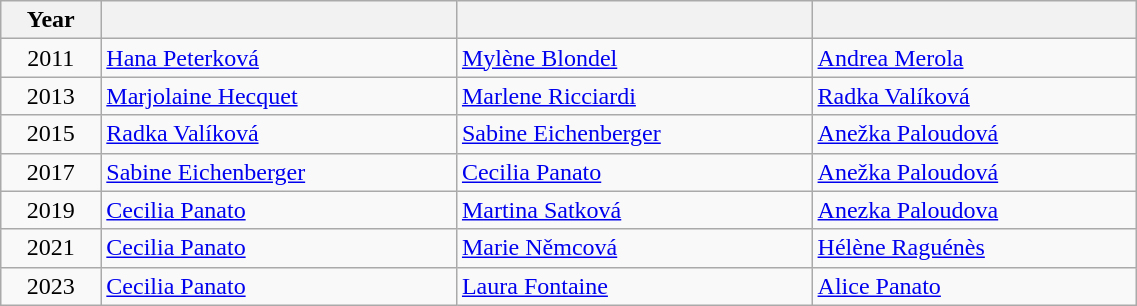<table class="wikitable" width=60% style="font-size:100%; text-align:left;">
<tr>
<th>Year</th>
<th></th>
<th></th>
<th></th>
</tr>
<tr>
<td align=center>2011</td>
<td> <a href='#'>Hana Peterková</a></td>
<td> <a href='#'>Mylène Blondel</a></td>
<td> <a href='#'>Andrea Merola</a></td>
</tr>
<tr>
<td align=center>2013</td>
<td> <a href='#'>Marjolaine Hecquet</a></td>
<td> <a href='#'>Marlene Ricciardi</a></td>
<td> <a href='#'>Radka Valíková</a></td>
</tr>
<tr>
<td align=center>2015</td>
<td> <a href='#'>Radka Valíková</a></td>
<td> <a href='#'>Sabine Eichenberger</a></td>
<td> <a href='#'>Anežka Paloudová</a></td>
</tr>
<tr>
<td align=center>2017</td>
<td> <a href='#'>Sabine Eichenberger</a></td>
<td> <a href='#'>Cecilia Panato</a></td>
<td> <a href='#'>Anežka Paloudová</a></td>
</tr>
<tr>
<td align=center>2019</td>
<td align=left> <a href='#'>Cecilia Panato</a></td>
<td align=left> <a href='#'>Martina Satková</a></td>
<td align=left> <a href='#'>Anezka Paloudova</a></td>
</tr>
<tr>
<td align=center>2021</td>
<td align=left> <a href='#'>Cecilia Panato</a></td>
<td align=left> <a href='#'>Marie Němcová</a></td>
<td align=left> <a href='#'>Hélène Raguénès</a></td>
</tr>
<tr>
<td align=center>2023</td>
<td align=left> <a href='#'>Cecilia Panato</a></td>
<td align=left> <a href='#'>Laura Fontaine</a></td>
<td align=left> <a href='#'>Alice Panato</a></td>
</tr>
</table>
